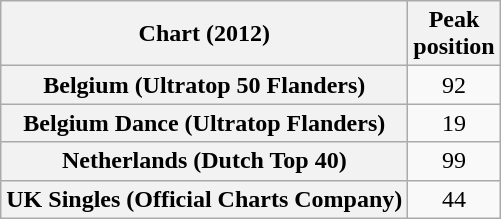<table class="wikitable plainrowheaders sortable">
<tr>
<th scope="col">Chart (2012)</th>
<th scope="col">Peak<br>position</th>
</tr>
<tr>
<th scope="row">Belgium (Ultratop 50 Flanders)</th>
<td align="center">92</td>
</tr>
<tr>
<th scope="row">Belgium Dance (Ultratop Flanders)</th>
<td align="center">19</td>
</tr>
<tr>
<th scope="row">Netherlands (Dutch Top 40)</th>
<td align="center">99</td>
</tr>
<tr>
<th scope="row">UK Singles (Official Charts Company)</th>
<td align="center">44</td>
</tr>
</table>
